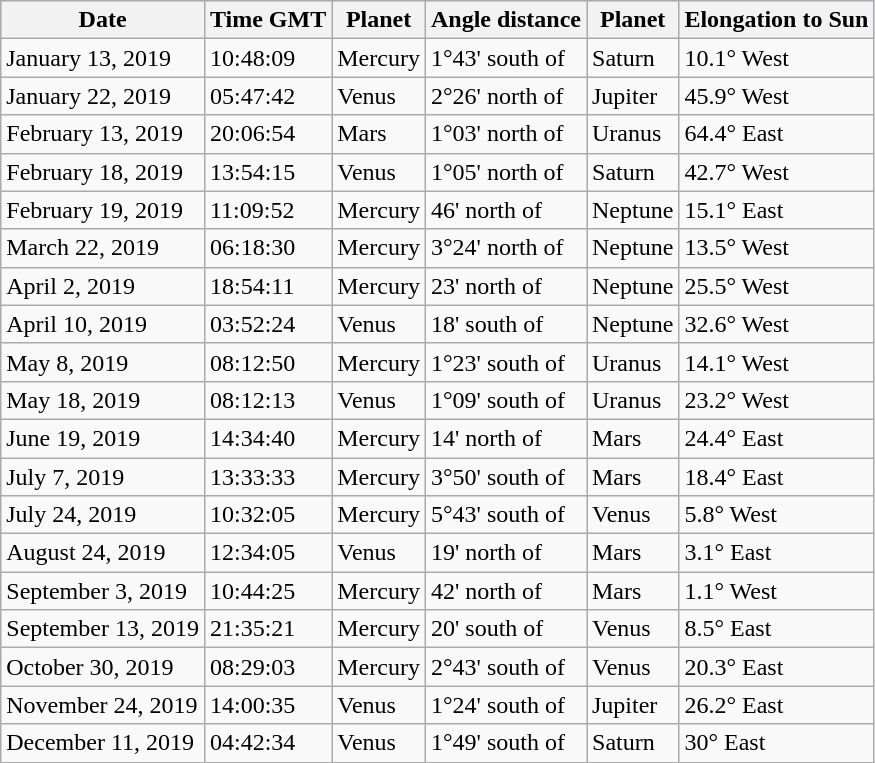<table class="wikitable sortable">
<tr bgcolor="#ddddff" align="center" valign="top">
<th>Date</th>
<th>Time GMT</th>
<th>Planet</th>
<th>Angle distance</th>
<th>Planet</th>
<th>Elongation to Sun</th>
</tr>
<tr>
<td>January 13, 2019</td>
<td>10:48:09</td>
<td>Mercury</td>
<td>1°43' south of</td>
<td>Saturn</td>
<td>10.1° West</td>
</tr>
<tr>
<td>January 22, 2019</td>
<td>05:47:42</td>
<td>Venus</td>
<td>2°26' north of</td>
<td>Jupiter</td>
<td>45.9° West</td>
</tr>
<tr>
<td>February 13, 2019</td>
<td>20:06:54</td>
<td>Mars</td>
<td>1°03' north of</td>
<td>Uranus</td>
<td>64.4° East</td>
</tr>
<tr>
<td>February 18, 2019</td>
<td>13:54:15</td>
<td>Venus</td>
<td>1°05' north of</td>
<td>Saturn</td>
<td>42.7° West</td>
</tr>
<tr>
<td>February 19, 2019</td>
<td>11:09:52</td>
<td>Mercury</td>
<td>46' north of</td>
<td>Neptune</td>
<td>15.1° East</td>
</tr>
<tr>
<td>March 22, 2019</td>
<td>06:18:30</td>
<td>Mercury</td>
<td>3°24' north of</td>
<td>Neptune</td>
<td>13.5° West</td>
</tr>
<tr>
<td>April 2, 2019</td>
<td>18:54:11</td>
<td>Mercury</td>
<td>23' north of</td>
<td>Neptune</td>
<td>25.5° West</td>
</tr>
<tr>
<td>April 10, 2019</td>
<td>03:52:24</td>
<td>Venus</td>
<td>18' south of</td>
<td>Neptune</td>
<td>32.6° West</td>
</tr>
<tr>
<td>May 8, 2019</td>
<td>08:12:50</td>
<td>Mercury</td>
<td>1°23' south of</td>
<td>Uranus</td>
<td>14.1° West</td>
</tr>
<tr>
<td>May 18, 2019</td>
<td>08:12:13</td>
<td>Venus</td>
<td>1°09' south of</td>
<td>Uranus</td>
<td>23.2° West</td>
</tr>
<tr>
<td>June 19, 2019</td>
<td>14:34:40</td>
<td>Mercury</td>
<td>14' north of</td>
<td>Mars</td>
<td>24.4° East</td>
</tr>
<tr>
<td>July 7, 2019</td>
<td>13:33:33</td>
<td>Mercury</td>
<td>3°50' south of</td>
<td>Mars</td>
<td>18.4° East</td>
</tr>
<tr>
<td>July 24, 2019</td>
<td>10:32:05</td>
<td>Mercury</td>
<td>5°43' south of</td>
<td>Venus</td>
<td>5.8° West</td>
</tr>
<tr>
<td>August 24, 2019</td>
<td>12:34:05</td>
<td>Venus</td>
<td>19' north of</td>
<td>Mars</td>
<td>3.1° East</td>
</tr>
<tr>
<td>September 3, 2019</td>
<td>10:44:25</td>
<td>Mercury</td>
<td>42' north of</td>
<td>Mars</td>
<td>1.1° West</td>
</tr>
<tr>
<td>September 13, 2019</td>
<td>21:35:21</td>
<td>Mercury</td>
<td>20' south of</td>
<td>Venus</td>
<td>8.5° East</td>
</tr>
<tr>
<td>October 30, 2019</td>
<td>08:29:03</td>
<td>Mercury</td>
<td>2°43' south of</td>
<td>Venus</td>
<td>20.3° East</td>
</tr>
<tr>
<td>November 24, 2019</td>
<td>14:00:35</td>
<td>Venus</td>
<td>1°24' south of</td>
<td>Jupiter</td>
<td>26.2° East</td>
</tr>
<tr>
<td>December 11, 2019</td>
<td>04:42:34</td>
<td>Venus</td>
<td>1°49' south of</td>
<td>Saturn</td>
<td>30° East</td>
</tr>
</table>
